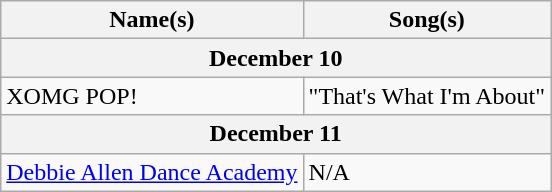<table class="wikitable plainrowheaders sortable">
<tr>
<th scope="col">Name(s)</th>
<th scope="col">Song(s)</th>
</tr>
<tr>
<th colspan="2">December 10</th>
</tr>
<tr>
<td scope="col">XOMG POP!</td>
<td>"That's What I'm About"</td>
</tr>
<tr>
<th colspan="2">December 11</th>
</tr>
<tr>
<td scope="col"><a href='#'>Debbie Allen Dance Academy</a></td>
<td>N/A</td>
</tr>
</table>
